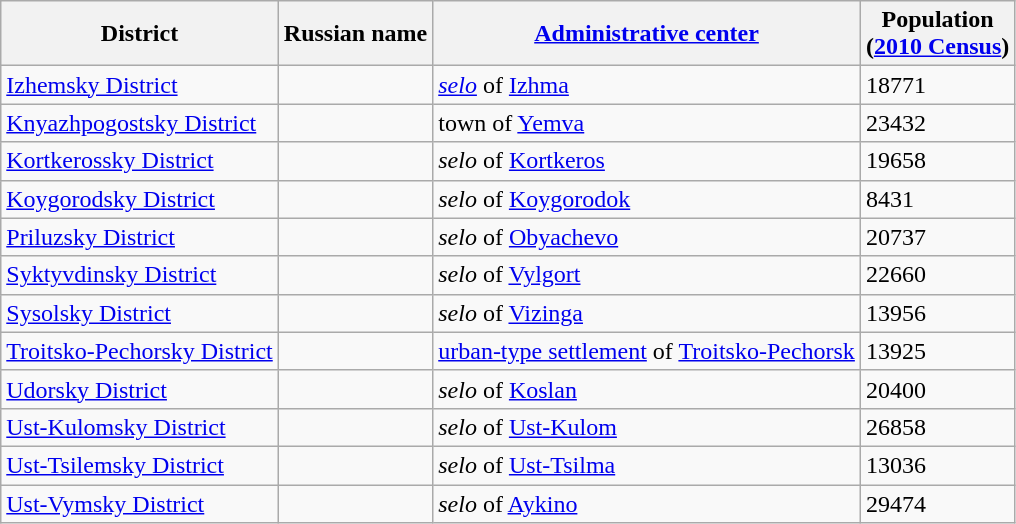<table class="wikitable sortable">
<tr>
<th>District</th>
<th>Russian name</th>
<th><a href='#'>Administrative center</a></th>
<th>Population<br>(<a href='#'>2010 Census</a>)</th>
</tr>
<tr>
<td><a href='#'>Izhemsky District</a></td>
<td></td>
<td><em><a href='#'>selo</a></em> of <a href='#'>Izhma</a></td>
<td>18771</td>
</tr>
<tr>
<td><a href='#'>Knyazhpogostsky District</a></td>
<td></td>
<td>town of <a href='#'>Yemva</a></td>
<td>23432</td>
</tr>
<tr>
<td><a href='#'>Kortkerossky District</a></td>
<td></td>
<td><em>selo</em> of <a href='#'>Kortkeros</a></td>
<td>19658</td>
</tr>
<tr>
<td><a href='#'>Koygorodsky District</a></td>
<td></td>
<td><em>selo</em> of <a href='#'>Koygorodok</a></td>
<td>8431</td>
</tr>
<tr>
<td><a href='#'>Priluzsky District</a></td>
<td></td>
<td><em>selo</em> of <a href='#'>Obyachevo</a></td>
<td>20737</td>
</tr>
<tr>
<td><a href='#'>Syktyvdinsky District</a></td>
<td></td>
<td><em>selo</em> of <a href='#'>Vylgort</a></td>
<td>22660</td>
</tr>
<tr>
<td><a href='#'>Sysolsky District</a></td>
<td></td>
<td><em>selo</em> of <a href='#'>Vizinga</a></td>
<td>13956</td>
</tr>
<tr>
<td><a href='#'>Troitsko-Pechorsky District</a></td>
<td></td>
<td><a href='#'>urban-type settlement</a> of <a href='#'>Troitsko-Pechorsk</a></td>
<td>13925</td>
</tr>
<tr>
<td><a href='#'>Udorsky District</a></td>
<td></td>
<td><em>selo</em> of <a href='#'>Koslan</a></td>
<td>20400</td>
</tr>
<tr>
<td><a href='#'>Ust-Kulomsky District</a></td>
<td></td>
<td><em>selo</em> of <a href='#'>Ust-Kulom</a></td>
<td>26858</td>
</tr>
<tr>
<td><a href='#'>Ust-Tsilemsky District</a></td>
<td></td>
<td><em>selo</em> of <a href='#'>Ust-Tsilma</a></td>
<td>13036</td>
</tr>
<tr>
<td><a href='#'>Ust-Vymsky District</a></td>
<td></td>
<td><em>selo</em> of <a href='#'>Aykino</a></td>
<td>29474</td>
</tr>
</table>
